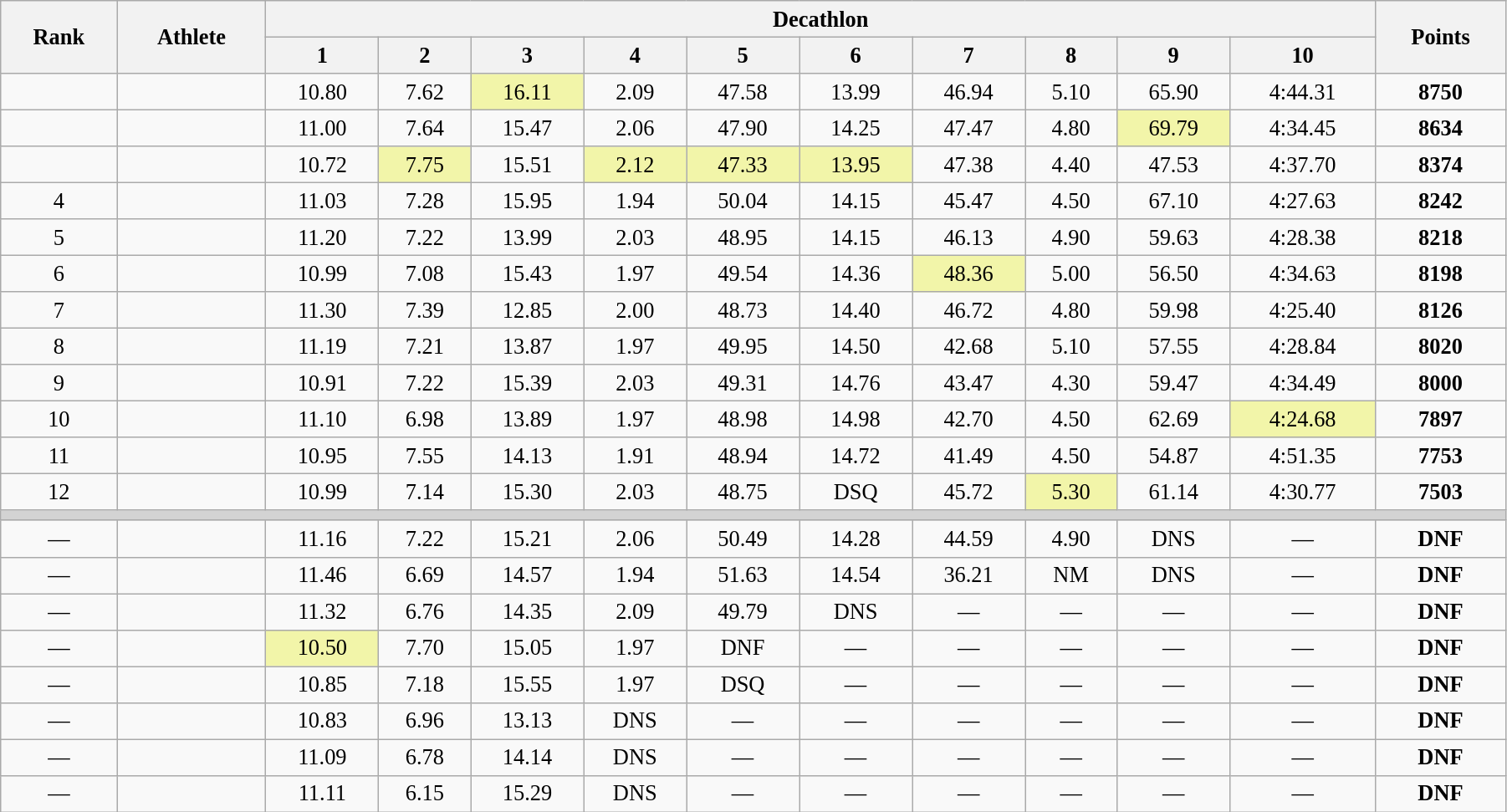<table class="wikitable" style=" text-align:center; font-size:110%;" width="95%">
<tr>
<th rowspan="2">Rank</th>
<th rowspan="2">Athlete</th>
<th colspan="10">Decathlon</th>
<th rowspan="2">Points</th>
</tr>
<tr>
<th>1</th>
<th>2</th>
<th>3</th>
<th>4</th>
<th>5</th>
<th>6</th>
<th>7</th>
<th>8</th>
<th>9</th>
<th>10</th>
</tr>
<tr>
<td></td>
<td align=left></td>
<td>10.80</td>
<td>7.62</td>
<td bgcolor=#F2F5A9>16.11</td>
<td>2.09</td>
<td>47.58</td>
<td>13.99</td>
<td>46.94</td>
<td>5.10</td>
<td>65.90</td>
<td>4:44.31</td>
<td><strong>8750</strong></td>
</tr>
<tr>
<td></td>
<td align=left></td>
<td>11.00</td>
<td>7.64</td>
<td>15.47</td>
<td>2.06</td>
<td>47.90</td>
<td>14.25</td>
<td>47.47</td>
<td>4.80</td>
<td bgcolor=#F2F5A9>69.79</td>
<td>4:34.45</td>
<td><strong>8634</strong></td>
</tr>
<tr>
<td></td>
<td align=left></td>
<td>10.72</td>
<td bgcolor=#F2F5A9>7.75</td>
<td>15.51</td>
<td bgcolor=#F2F5A9>2.12</td>
<td bgcolor=#F2F5A9>47.33</td>
<td bgcolor=#F2F5A9>13.95</td>
<td>47.38</td>
<td>4.40</td>
<td>47.53</td>
<td>4:37.70</td>
<td><strong>8374</strong></td>
</tr>
<tr>
<td>4</td>
<td align=left></td>
<td>11.03</td>
<td>7.28</td>
<td>15.95</td>
<td>1.94</td>
<td>50.04</td>
<td>14.15</td>
<td>45.47</td>
<td>4.50</td>
<td>67.10</td>
<td>4:27.63</td>
<td><strong>8242</strong></td>
</tr>
<tr>
<td>5</td>
<td align=left></td>
<td>11.20</td>
<td>7.22</td>
<td>13.99</td>
<td>2.03</td>
<td>48.95</td>
<td>14.15</td>
<td>46.13</td>
<td>4.90</td>
<td>59.63</td>
<td>4:28.38</td>
<td><strong>8218</strong></td>
</tr>
<tr>
<td>6</td>
<td align=left></td>
<td>10.99</td>
<td>7.08</td>
<td>15.43</td>
<td>1.97</td>
<td>49.54</td>
<td>14.36</td>
<td bgcolor=#F2F5A9>48.36</td>
<td>5.00</td>
<td>56.50</td>
<td>4:34.63</td>
<td><strong>8198</strong></td>
</tr>
<tr>
<td>7</td>
<td align=left></td>
<td>11.30</td>
<td>7.39</td>
<td>12.85</td>
<td>2.00</td>
<td>48.73</td>
<td>14.40</td>
<td>46.72</td>
<td>4.80</td>
<td>59.98</td>
<td>4:25.40</td>
<td><strong>8126</strong></td>
</tr>
<tr>
<td>8</td>
<td align=left></td>
<td>11.19</td>
<td>7.21</td>
<td>13.87</td>
<td>1.97</td>
<td>49.95</td>
<td>14.50</td>
<td>42.68</td>
<td>5.10</td>
<td>57.55</td>
<td>4:28.84</td>
<td><strong>8020</strong></td>
</tr>
<tr>
<td>9</td>
<td align=left></td>
<td>10.91</td>
<td>7.22</td>
<td>15.39</td>
<td>2.03</td>
<td>49.31</td>
<td>14.76</td>
<td>43.47</td>
<td>4.30</td>
<td>59.47</td>
<td>4:34.49</td>
<td><strong>8000</strong></td>
</tr>
<tr>
<td>10</td>
<td align=left></td>
<td>11.10</td>
<td>6.98</td>
<td>13.89</td>
<td>1.97</td>
<td>48.98</td>
<td>14.98</td>
<td>42.70</td>
<td>4.50</td>
<td>62.69</td>
<td bgcolor=#F2F5A9>4:24.68</td>
<td><strong>7897</strong></td>
</tr>
<tr>
<td>11</td>
<td align=left></td>
<td>10.95</td>
<td>7.55</td>
<td>14.13</td>
<td>1.91</td>
<td>48.94</td>
<td>14.72</td>
<td>41.49</td>
<td>4.50</td>
<td>54.87</td>
<td>4:51.35</td>
<td><strong>7753</strong></td>
</tr>
<tr>
<td>12</td>
<td align=left></td>
<td>10.99</td>
<td>7.14</td>
<td>15.30</td>
<td>2.03</td>
<td>48.75</td>
<td>DSQ</td>
<td>45.72</td>
<td bgcolor=#F2F5A9>5.30</td>
<td>61.14</td>
<td>4:30.77</td>
<td><strong>7503</strong></td>
</tr>
<tr>
<td colspan=13 bgcolor=lightgray></td>
</tr>
<tr>
<td>—</td>
<td align=left></td>
<td>11.16</td>
<td>7.22</td>
<td>15.21</td>
<td>2.06</td>
<td>50.49</td>
<td>14.28</td>
<td>44.59</td>
<td>4.90</td>
<td>DNS</td>
<td>—</td>
<td><strong>DNF</strong></td>
</tr>
<tr>
<td>—</td>
<td align=left></td>
<td>11.46</td>
<td>6.69</td>
<td>14.57</td>
<td>1.94</td>
<td>51.63</td>
<td>14.54</td>
<td>36.21</td>
<td>NM</td>
<td>DNS</td>
<td>—</td>
<td><strong>DNF</strong></td>
</tr>
<tr>
<td>—</td>
<td align=left></td>
<td>11.32</td>
<td>6.76</td>
<td>14.35</td>
<td>2.09</td>
<td>49.79</td>
<td>DNS</td>
<td>—</td>
<td>—</td>
<td>—</td>
<td>—</td>
<td><strong>DNF</strong></td>
</tr>
<tr>
<td>—</td>
<td align=left></td>
<td bgcolor=#F2F5A9>10.50</td>
<td>7.70</td>
<td>15.05</td>
<td>1.97</td>
<td>DNF</td>
<td>—</td>
<td>—</td>
<td>—</td>
<td>—</td>
<td>—</td>
<td><strong>DNF</strong></td>
</tr>
<tr>
<td>—</td>
<td align=left></td>
<td>10.85</td>
<td>7.18</td>
<td>15.55</td>
<td>1.97</td>
<td>DSQ</td>
<td>—</td>
<td>—</td>
<td>—</td>
<td>—</td>
<td>—</td>
<td><strong>DNF</strong></td>
</tr>
<tr>
<td>—</td>
<td align=left></td>
<td>10.83</td>
<td>6.96</td>
<td>13.13</td>
<td>DNS</td>
<td>—</td>
<td>—</td>
<td>—</td>
<td>—</td>
<td>—</td>
<td>—</td>
<td><strong>DNF</strong></td>
</tr>
<tr>
<td>—</td>
<td align=left></td>
<td>11.09</td>
<td>6.78</td>
<td>14.14</td>
<td>DNS</td>
<td>—</td>
<td>—</td>
<td>—</td>
<td>—</td>
<td>—</td>
<td>—</td>
<td><strong>DNF</strong></td>
</tr>
<tr>
<td>—</td>
<td align=left></td>
<td>11.11</td>
<td>6.15</td>
<td>15.29</td>
<td>DNS</td>
<td>—</td>
<td>—</td>
<td>—</td>
<td>—</td>
<td>—</td>
<td>—</td>
<td><strong>DNF</strong></td>
</tr>
</table>
